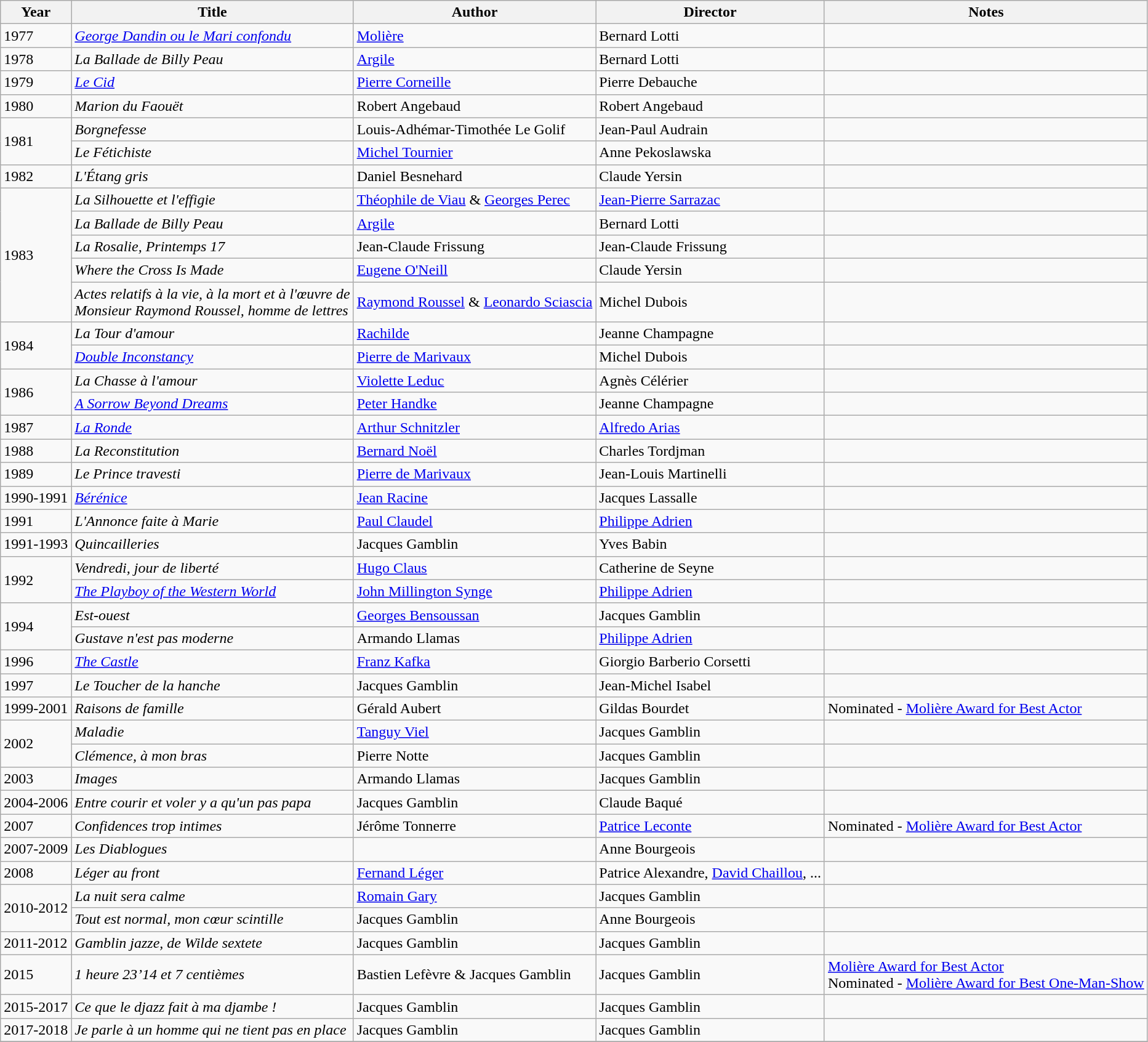<table class="wikitable">
<tr>
<th>Year</th>
<th>Title</th>
<th>Author</th>
<th>Director</th>
<th>Notes</th>
</tr>
<tr>
<td>1977</td>
<td><em><a href='#'>George Dandin ou le Mari confondu</a></em></td>
<td><a href='#'>Molière</a></td>
<td>Bernard Lotti</td>
<td></td>
</tr>
<tr>
<td>1978</td>
<td><em>La Ballade de Billy Peau</em></td>
<td><a href='#'>Argile</a></td>
<td>Bernard Lotti</td>
<td></td>
</tr>
<tr>
<td>1979</td>
<td><em><a href='#'>Le Cid</a></em></td>
<td><a href='#'>Pierre Corneille</a></td>
<td>Pierre Debauche</td>
<td></td>
</tr>
<tr>
<td>1980</td>
<td><em>Marion du Faouët</em></td>
<td>Robert Angebaud</td>
<td>Robert Angebaud</td>
<td></td>
</tr>
<tr>
<td rowspan=2>1981</td>
<td><em>Borgnefesse</em></td>
<td>Louis-Adhémar-Timothée Le Golif</td>
<td>Jean-Paul Audrain</td>
<td></td>
</tr>
<tr>
<td><em>Le Fétichiste</em></td>
<td><a href='#'>Michel Tournier</a></td>
<td>Anne Pekoslawska</td>
<td></td>
</tr>
<tr>
<td>1982</td>
<td><em>L'Étang gris</em></td>
<td>Daniel Besnehard</td>
<td>Claude Yersin</td>
<td></td>
</tr>
<tr>
<td rowspan=5>1983</td>
<td><em>La Silhouette et l'effigie</em></td>
<td><a href='#'>Théophile de Viau</a> & <a href='#'>Georges Perec</a></td>
<td><a href='#'>Jean-Pierre Sarrazac</a></td>
<td></td>
</tr>
<tr>
<td><em>La Ballade de Billy Peau</em></td>
<td><a href='#'>Argile</a></td>
<td>Bernard Lotti</td>
<td></td>
</tr>
<tr>
<td><em>La Rosalie, Printemps 17</em></td>
<td>Jean-Claude Frissung</td>
<td>Jean-Claude Frissung</td>
<td></td>
</tr>
<tr>
<td><em>Where the Cross Is Made</em></td>
<td><a href='#'>Eugene O'Neill</a></td>
<td>Claude Yersin</td>
<td></td>
</tr>
<tr>
<td><em>Actes relatifs à la vie, à la mort et à l'œuvre de <br> Monsieur Raymond Roussel, homme de lettres</em></td>
<td><a href='#'>Raymond Roussel</a> & <a href='#'>Leonardo Sciascia</a></td>
<td>Michel Dubois</td>
<td></td>
</tr>
<tr>
<td rowspan=2>1984</td>
<td><em>La Tour d'amour</em></td>
<td><a href='#'>Rachilde</a></td>
<td>Jeanne Champagne</td>
<td></td>
</tr>
<tr>
<td><em><a href='#'>Double Inconstancy</a></em></td>
<td><a href='#'>Pierre de Marivaux</a></td>
<td>Michel Dubois</td>
<td></td>
</tr>
<tr>
<td rowspan=2>1986</td>
<td><em>La Chasse à l'amour</em></td>
<td><a href='#'>Violette Leduc</a></td>
<td>Agnès Célérier</td>
<td></td>
</tr>
<tr>
<td><em><a href='#'>A Sorrow Beyond Dreams</a></em></td>
<td><a href='#'>Peter Handke</a></td>
<td>Jeanne Champagne</td>
<td></td>
</tr>
<tr>
<td>1987</td>
<td><em><a href='#'>La Ronde</a></em></td>
<td><a href='#'>Arthur Schnitzler</a></td>
<td><a href='#'>Alfredo Arias</a></td>
<td></td>
</tr>
<tr>
<td>1988</td>
<td><em>La Reconstitution</em></td>
<td><a href='#'>Bernard Noël</a></td>
<td>Charles Tordjman</td>
<td></td>
</tr>
<tr>
<td>1989</td>
<td><em>Le Prince travesti</em></td>
<td><a href='#'>Pierre de Marivaux</a></td>
<td>Jean-Louis Martinelli</td>
<td></td>
</tr>
<tr>
<td>1990-1991</td>
<td><em><a href='#'>Bérénice</a></em></td>
<td><a href='#'>Jean Racine</a></td>
<td>Jacques Lassalle</td>
<td></td>
</tr>
<tr>
<td>1991</td>
<td><em>L'Annonce faite à Marie</em></td>
<td><a href='#'>Paul Claudel</a></td>
<td><a href='#'>Philippe Adrien</a></td>
<td></td>
</tr>
<tr>
<td>1991-1993</td>
<td><em>Quincailleries</em></td>
<td>Jacques Gamblin</td>
<td>Yves Babin</td>
<td></td>
</tr>
<tr>
<td rowspan=2>1992</td>
<td><em>Vendredi, jour de liberté</em></td>
<td><a href='#'>Hugo Claus</a></td>
<td>Catherine de Seyne</td>
<td></td>
</tr>
<tr>
<td><em><a href='#'>The Playboy of the Western World</a></em></td>
<td><a href='#'>John Millington Synge</a></td>
<td><a href='#'>Philippe Adrien</a></td>
<td></td>
</tr>
<tr>
<td rowspan=2>1994</td>
<td><em>Est-ouest</em></td>
<td><a href='#'>Georges Bensoussan</a></td>
<td>Jacques Gamblin</td>
<td></td>
</tr>
<tr>
<td><em>Gustave n'est pas moderne</em></td>
<td>Armando Llamas</td>
<td><a href='#'>Philippe Adrien</a></td>
<td></td>
</tr>
<tr>
<td>1996</td>
<td><em><a href='#'>The Castle</a></em></td>
<td><a href='#'>Franz Kafka</a></td>
<td>Giorgio Barberio Corsetti</td>
<td></td>
</tr>
<tr>
<td>1997</td>
<td><em>Le Toucher de la hanche</em></td>
<td>Jacques Gamblin</td>
<td>Jean-Michel Isabel</td>
<td></td>
</tr>
<tr>
<td>1999-2001</td>
<td><em>Raisons de famille</em></td>
<td>Gérald Aubert</td>
<td>Gildas Bourdet</td>
<td>Nominated - <a href='#'>Molière Award for Best Actor</a></td>
</tr>
<tr>
<td rowspan=2>2002</td>
<td><em>Maladie</em></td>
<td><a href='#'>Tanguy Viel</a></td>
<td>Jacques Gamblin</td>
<td></td>
</tr>
<tr>
<td><em>Clémence, à mon bras</em></td>
<td>Pierre Notte</td>
<td>Jacques Gamblin</td>
<td></td>
</tr>
<tr>
<td>2003</td>
<td><em>Images</em></td>
<td>Armando Llamas</td>
<td>Jacques Gamblin</td>
<td></td>
</tr>
<tr>
<td>2004-2006</td>
<td><em>Entre courir et voler y a qu'un pas papa</em></td>
<td>Jacques Gamblin</td>
<td>Claude Baqué</td>
<td></td>
</tr>
<tr>
<td>2007</td>
<td><em>Confidences trop intimes</em></td>
<td>Jérôme Tonnerre</td>
<td><a href='#'>Patrice Leconte</a></td>
<td>Nominated - <a href='#'>Molière Award for Best Actor</a></td>
</tr>
<tr>
<td>2007-2009</td>
<td><em>Les Diablogues</em></td>
<td></td>
<td>Anne Bourgeois</td>
<td></td>
</tr>
<tr>
<td>2008</td>
<td><em>Léger au front</em></td>
<td><a href='#'>Fernand Léger</a></td>
<td>Patrice Alexandre, <a href='#'>David Chaillou</a>, ...</td>
<td></td>
</tr>
<tr>
<td rowspan=2>2010-2012</td>
<td><em>La nuit sera calme</em></td>
<td><a href='#'>Romain Gary</a></td>
<td>Jacques Gamblin</td>
<td></td>
</tr>
<tr>
<td><em>Tout est normal, mon cœur scintille</em></td>
<td>Jacques Gamblin</td>
<td>Anne Bourgeois</td>
<td></td>
</tr>
<tr>
<td>2011-2012</td>
<td><em>Gamblin jazze, de Wilde sextete</em></td>
<td>Jacques Gamblin</td>
<td>Jacques Gamblin</td>
<td></td>
</tr>
<tr>
<td>2015</td>
<td><em>1 heure 23’14 et 7 centièmes</em></td>
<td>Bastien Lefèvre & Jacques Gamblin</td>
<td>Jacques Gamblin</td>
<td><a href='#'>Molière Award for Best Actor</a><br>Nominated - <a href='#'>Molière Award for Best One-Man-Show</a></td>
</tr>
<tr>
<td>2015-2017</td>
<td><em>Ce que le djazz fait à ma djambe !</em></td>
<td>Jacques Gamblin</td>
<td>Jacques Gamblin</td>
<td></td>
</tr>
<tr>
<td>2017-2018</td>
<td><em>Je parle à un homme qui ne tient pas en place</em></td>
<td>Jacques Gamblin</td>
<td>Jacques Gamblin</td>
<td></td>
</tr>
<tr>
</tr>
</table>
